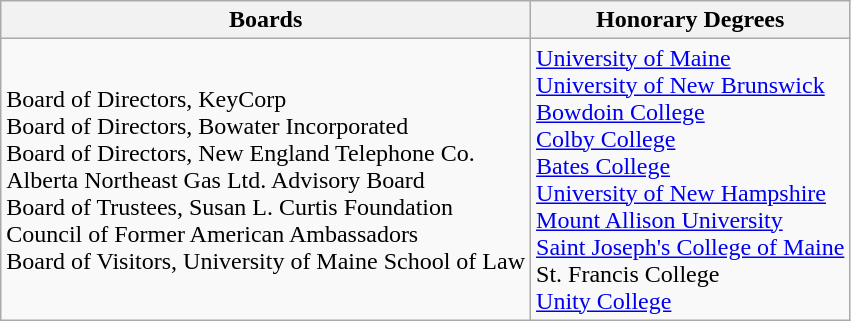<table class="wikitable">
<tr>
<th>Boards</th>
<th>Honorary Degrees</th>
</tr>
<tr>
<td>Board of Directors, KeyCorp<br>Board of Directors, Bowater Incorporated<br>Board of Directors, New England Telephone Co.<br>Alberta Northeast Gas Ltd. Advisory Board<br>Board of Trustees, Susan L. Curtis Foundation<br>Council of Former American Ambassadors<br>Board of Visitors, University of Maine School of Law</td>
<td><a href='#'>University of Maine</a><br><a href='#'>University of New Brunswick</a><br><a href='#'>Bowdoin College</a><br><a href='#'>Colby College</a> <br><a href='#'>Bates College</a><br><a href='#'>University of New Hampshire</a><br><a href='#'>Mount Allison University</a><br><a href='#'>Saint Joseph's College of Maine</a><br>St. Francis College<br><a href='#'>Unity College</a></td>
</tr>
</table>
